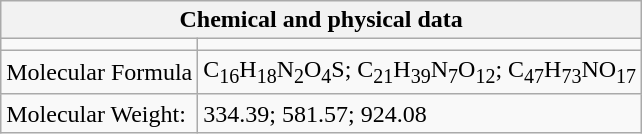<table class="wikitable mw-collapsible">
<tr>
<th colspan="2">Chemical and physical data</th>
</tr>
<tr>
<td></td>
<td></td>
</tr>
<tr>
<td>Molecular Formula</td>
<td>C<sub>16</sub>H<sub>18</sub>N<sub>2</sub>O<sub>4</sub>S; C<sub>21</sub>H<sub>39</sub>N<sub>7</sub>O<sub>12</sub>; C<sub>47</sub>H<sub>73</sub>NO<sub>17</sub></td>
</tr>
<tr>
<td>Molecular Weight:</td>
<td>334.39; 581.57; 924.08</td>
</tr>
</table>
